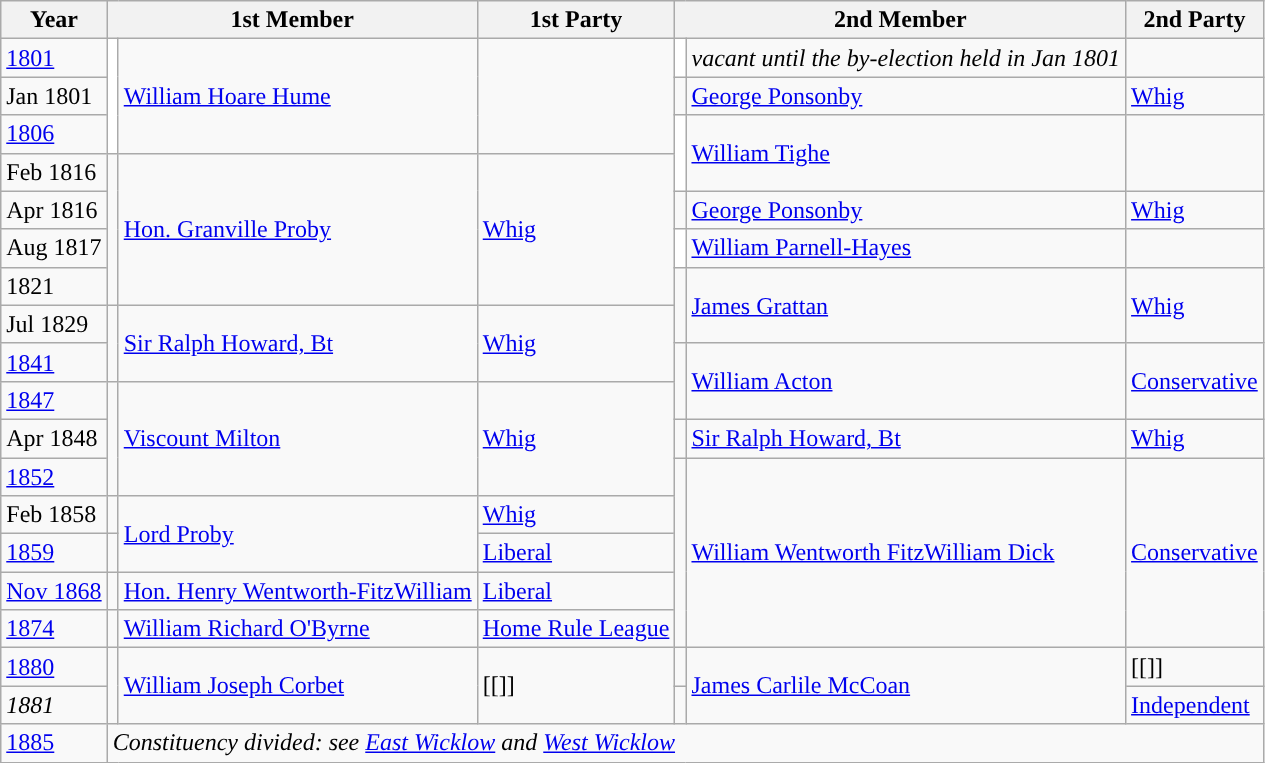<table class="wikitable">
<tr>
<th>Year</th>
<th colspan="2">1st Member</th>
<th>1st Party</th>
<th colspan="2">2nd Member</th>
<th>2nd Party</th>
</tr>
<tr>
<td><a href='#'>1801</a></td>
<td rowspan="3" style="color:inherit;background-color: white"></td>
<td rowspan="3"><a href='#'>William Hoare Hume</a></td>
<td rowspan="3"></td>
<td style="color:inherit;background-color: white"></td>
<td><em>vacant until the by-election held in Jan 1801</em></td>
<td></td>
</tr>
<tr>
<td>Jan 1801</td>
<td style="color:inherit;background-color: "></td>
<td><a href='#'>George Ponsonby</a></td>
<td><a href='#'>Whig</a></td>
</tr>
<tr>
<td><a href='#'>1806</a></td>
<td rowspan="2" style="color:inherit;background-color: white"></td>
<td rowspan="2"><a href='#'>William Tighe</a></td>
<td rowspan="2"></td>
</tr>
<tr>
<td>Feb 1816</td>
<td rowspan="4" style="color:inherit;background-color: "></td>
<td rowspan="4"><a href='#'>Hon. Granville Proby</a></td>
<td rowspan="4"><a href='#'>Whig</a></td>
</tr>
<tr>
<td>Apr 1816</td>
<td style="color:inherit;background-color: "></td>
<td><a href='#'>George Ponsonby</a></td>
<td><a href='#'>Whig</a></td>
</tr>
<tr>
<td>Aug 1817</td>
<td style="color:inherit;background-color: white"></td>
<td><a href='#'>William Parnell-Hayes</a></td>
<td></td>
</tr>
<tr>
<td>1821</td>
<td rowspan="2" style="color:inherit;background-color: "></td>
<td rowspan="2"><a href='#'>James Grattan</a></td>
<td rowspan="2"><a href='#'>Whig</a></td>
</tr>
<tr>
<td>Jul 1829</td>
<td rowspan="2" style="color:inherit;background-color: "></td>
<td rowspan="2"><a href='#'>Sir Ralph Howard, Bt</a></td>
<td rowspan="2"><a href='#'>Whig</a></td>
</tr>
<tr>
<td><a href='#'>1841</a></td>
<td rowspan="2" style="color:inherit;background-color: "></td>
<td rowspan="2"><a href='#'>William Acton</a></td>
<td rowspan="2"><a href='#'>Conservative</a></td>
</tr>
<tr>
<td><a href='#'>1847</a></td>
<td rowspan="3" style="color:inherit;background-color: "></td>
<td rowspan="3"><a href='#'>Viscount Milton</a></td>
<td rowspan="3"><a href='#'>Whig</a></td>
</tr>
<tr>
<td>Apr 1848</td>
<td style="color:inherit;background-color: "></td>
<td><a href='#'>Sir Ralph Howard, Bt</a></td>
<td><a href='#'>Whig</a></td>
</tr>
<tr>
<td><a href='#'>1852</a></td>
<td rowspan="5" style="color:inherit;background-color: "></td>
<td rowspan="5"><a href='#'>William Wentworth FitzWilliam Dick</a></td>
<td rowspan="5"><a href='#'>Conservative</a></td>
</tr>
<tr>
<td>Feb 1858</td>
<td style="color:inherit;background-color: "></td>
<td rowspan="2"><a href='#'>Lord Proby</a></td>
<td><a href='#'>Whig</a></td>
</tr>
<tr>
<td><a href='#'>1859</a></td>
<td style="color:inherit;background-color: "></td>
<td><a href='#'>Liberal</a></td>
</tr>
<tr>
<td><a href='#'>Nov 1868</a></td>
<td style="color:inherit;background-color: "></td>
<td><a href='#'>Hon. Henry Wentworth-FitzWilliam</a></td>
<td><a href='#'>Liberal</a></td>
</tr>
<tr>
<td><a href='#'>1874</a></td>
<td style="color:inherit;background-color: "></td>
<td><a href='#'>William Richard O'Byrne</a></td>
<td><a href='#'>Home Rule League</a></td>
</tr>
<tr>
<td><a href='#'>1880</a></td>
<td rowspan="2" style="color:inherit;background-color: "></td>
<td rowspan="2"><a href='#'>William Joseph Corbet</a></td>
<td rowspan="2">[[]]</td>
<td style="color:inherit;background-color: "></td>
<td rowspan="2"><a href='#'>James Carlile McCoan</a></td>
<td>[[]]</td>
</tr>
<tr>
<td><em>1881</em></td>
<td style="color:inherit;background-color: "></td>
<td><a href='#'>Independent</a></td>
</tr>
<tr>
<td><a href='#'>1885</a></td>
<td colspan="6"><em>Constituency divided: see <a href='#'>East Wicklow</a> and <a href='#'>West Wicklow</a></em></td>
</tr>
</table>
